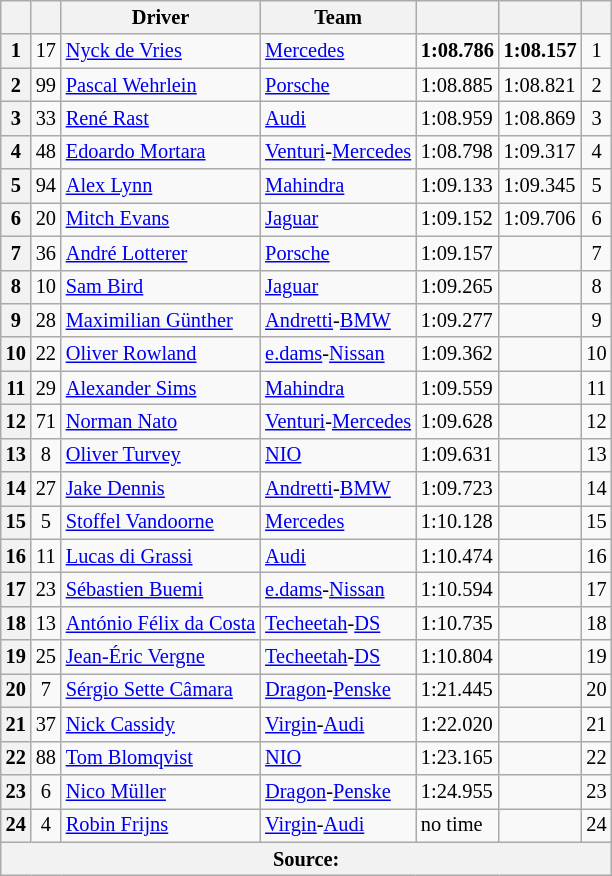<table class="wikitable sortable" style="font-size: 85%">
<tr>
<th scope="col"></th>
<th scope="col"></th>
<th scope="col">Driver</th>
<th scope="col">Team</th>
<th scope="col"></th>
<th scope="col"></th>
<th scope="col"></th>
</tr>
<tr>
<th scope="row">1</th>
<td align="center">17</td>
<td data-sort-value="DEV"> <a href='#'>Nyck de Vries</a></td>
<td><a href='#'>Mercedes</a></td>
<td><strong>1:08.786</strong></td>
<td><strong>1:08.157</strong></td>
<td align="center">1</td>
</tr>
<tr>
<th scope="row">2</th>
<td align="center">99</td>
<td data-sort-value="WEH"> <a href='#'>Pascal Wehrlein</a></td>
<td><a href='#'>Porsche</a></td>
<td>1:08.885</td>
<td>1:08.821</td>
<td align="center">2</td>
</tr>
<tr>
<th scope="row">3</th>
<td align="center">33</td>
<td data-sort-value="RAS"> <a href='#'>René Rast</a></td>
<td><a href='#'>Audi</a></td>
<td>1:08.959</td>
<td>1:08.869</td>
<td align="center">3</td>
</tr>
<tr>
<th scope="row">4</th>
<td align="center">48</td>
<td data-sort-value="MOR"> <a href='#'>Edoardo Mortara</a></td>
<td><a href='#'>Venturi</a>-<a href='#'>Mercedes</a></td>
<td>1:08.798</td>
<td>1:09.317</td>
<td align="center">4</td>
</tr>
<tr>
<th scope="row">5</th>
<td align="center">94</td>
<td data-sort-value="LYN"> <a href='#'>Alex Lynn</a></td>
<td><a href='#'>Mahindra</a></td>
<td>1:09.133</td>
<td>1:09.345</td>
<td align="center">5</td>
</tr>
<tr>
<th scope="row">6</th>
<td align="center">20</td>
<td data-sort-value="EVA"> <a href='#'>Mitch Evans</a></td>
<td><a href='#'>Jaguar</a></td>
<td>1:09.152</td>
<td>1:09.706</td>
<td align="center">6</td>
</tr>
<tr>
<th scope="row">7</th>
<td align="center">36</td>
<td data-sort-value="LOT"> <a href='#'>André Lotterer</a></td>
<td><a href='#'>Porsche</a></td>
<td>1:09.157</td>
<td></td>
<td align="center">7</td>
</tr>
<tr>
<th scope="row">8</th>
<td align="center">10</td>
<td data-sort-value="BIR"> <a href='#'>Sam Bird</a></td>
<td><a href='#'>Jaguar</a></td>
<td>1:09.265</td>
<td></td>
<td align="center">8</td>
</tr>
<tr>
<th scope="row">9</th>
<td align="center">28</td>
<td data-sort-value="GUE"> <a href='#'>Maximilian Günther</a></td>
<td><a href='#'>Andretti</a>-<a href='#'>BMW</a></td>
<td>1:09.277</td>
<td></td>
<td align="center">9</td>
</tr>
<tr>
<th scope="row">10</th>
<td align="center">22</td>
<td data-sort-value="ROW"> <a href='#'>Oliver Rowland</a></td>
<td><a href='#'>e.dams</a>-<a href='#'>Nissan</a></td>
<td>1:09.362</td>
<td></td>
<td align="center">10</td>
</tr>
<tr>
<th scope="row">11</th>
<td align="center">29</td>
<td data-sort-value="SIM"> <a href='#'>Alexander Sims</a></td>
<td><a href='#'>Mahindra</a></td>
<td>1:09.559</td>
<td></td>
<td align="center">11</td>
</tr>
<tr>
<th scope="row">12</th>
<td align="center">71</td>
<td data-sort-value="NAT"> <a href='#'>Norman Nato</a></td>
<td><a href='#'>Venturi</a>-<a href='#'>Mercedes</a></td>
<td>1:09.628</td>
<td></td>
<td align="center">12</td>
</tr>
<tr>
<th scope="row">13</th>
<td align="center">8</td>
<td data-sort-value="TUR"> <a href='#'>Oliver Turvey</a></td>
<td><a href='#'>NIO</a></td>
<td>1:09.631</td>
<td></td>
<td align="center">13</td>
</tr>
<tr>
<th scope="row">14</th>
<td align="center">27</td>
<td data-sort-value="DEN"> <a href='#'>Jake Dennis</a></td>
<td><a href='#'>Andretti</a>-<a href='#'>BMW</a></td>
<td>1:09.723</td>
<td></td>
<td align="center">14</td>
</tr>
<tr>
<th scope="row">15</th>
<td align="center">5</td>
<td data-sort-value="VAN"> <a href='#'>Stoffel Vandoorne</a></td>
<td><a href='#'>Mercedes</a></td>
<td>1:10.128</td>
<td></td>
<td align="center">15</td>
</tr>
<tr>
<th scope="row">16</th>
<td align="center">11</td>
<td data-sort-value="DIG"> <a href='#'>Lucas di Grassi</a></td>
<td><a href='#'>Audi</a></td>
<td>1:10.474</td>
<td></td>
<td align="center">16</td>
</tr>
<tr>
<th scope="row">17</th>
<td align="center">23</td>
<td data-sort-value="BUE"> <a href='#'>Sébastien Buemi</a></td>
<td><a href='#'>e.dams</a>-<a href='#'>Nissan</a></td>
<td>1:10.594</td>
<td></td>
<td align="center">17</td>
</tr>
<tr>
<th scope="row">18</th>
<td align="center">13</td>
<td data-sort-value="DAC"> <a href='#'>António Félix da Costa</a></td>
<td><a href='#'>Techeetah</a>-<a href='#'>DS</a></td>
<td>1:10.735</td>
<td></td>
<td align="center">18</td>
</tr>
<tr>
<th scope="row">19</th>
<td align="center">25</td>
<td data-sort-value="JEV"> <a href='#'>Jean-Éric Vergne</a></td>
<td><a href='#'>Techeetah</a>-<a href='#'>DS</a></td>
<td>1:10.804</td>
<td></td>
<td align="center">19</td>
</tr>
<tr>
<th scope="row">20</th>
<td align="center">7</td>
<td data-sort-value="SET"> <a href='#'>Sérgio Sette Câmara</a></td>
<td><a href='#'>Dragon</a>-<a href='#'>Penske</a></td>
<td>1:21.445</td>
<td></td>
<td align="center">20</td>
</tr>
<tr>
<th scope="row">21</th>
<td align="center">37</td>
<td data-sort-value="CAS"> <a href='#'>Nick Cassidy</a></td>
<td><a href='#'>Virgin</a>-<a href='#'>Audi</a></td>
<td>1:22.020</td>
<td></td>
<td align="center">21</td>
</tr>
<tr>
<th scope="row">22</th>
<td align="center">88</td>
<td data-sort-value="BLO"> <a href='#'>Tom Blomqvist</a></td>
<td><a href='#'>NIO</a></td>
<td>1:23.165</td>
<td></td>
<td align="center">22</td>
</tr>
<tr>
<th scope="row">23</th>
<td align="center">6</td>
<td data-sort-value="MUL"> <a href='#'>Nico Müller</a></td>
<td><a href='#'>Dragon</a>-<a href='#'>Penske</a></td>
<td>1:24.955</td>
<td></td>
<td align="center">23</td>
</tr>
<tr>
<th scope="row">24</th>
<td align="center">4</td>
<td data-sort-value="FRI"> <a href='#'>Robin Frijns</a></td>
<td><a href='#'>Virgin</a>-<a href='#'>Audi</a></td>
<td>no time</td>
<td></td>
<td align="center">24</td>
</tr>
<tr>
<th colspan="7">Source:</th>
</tr>
</table>
